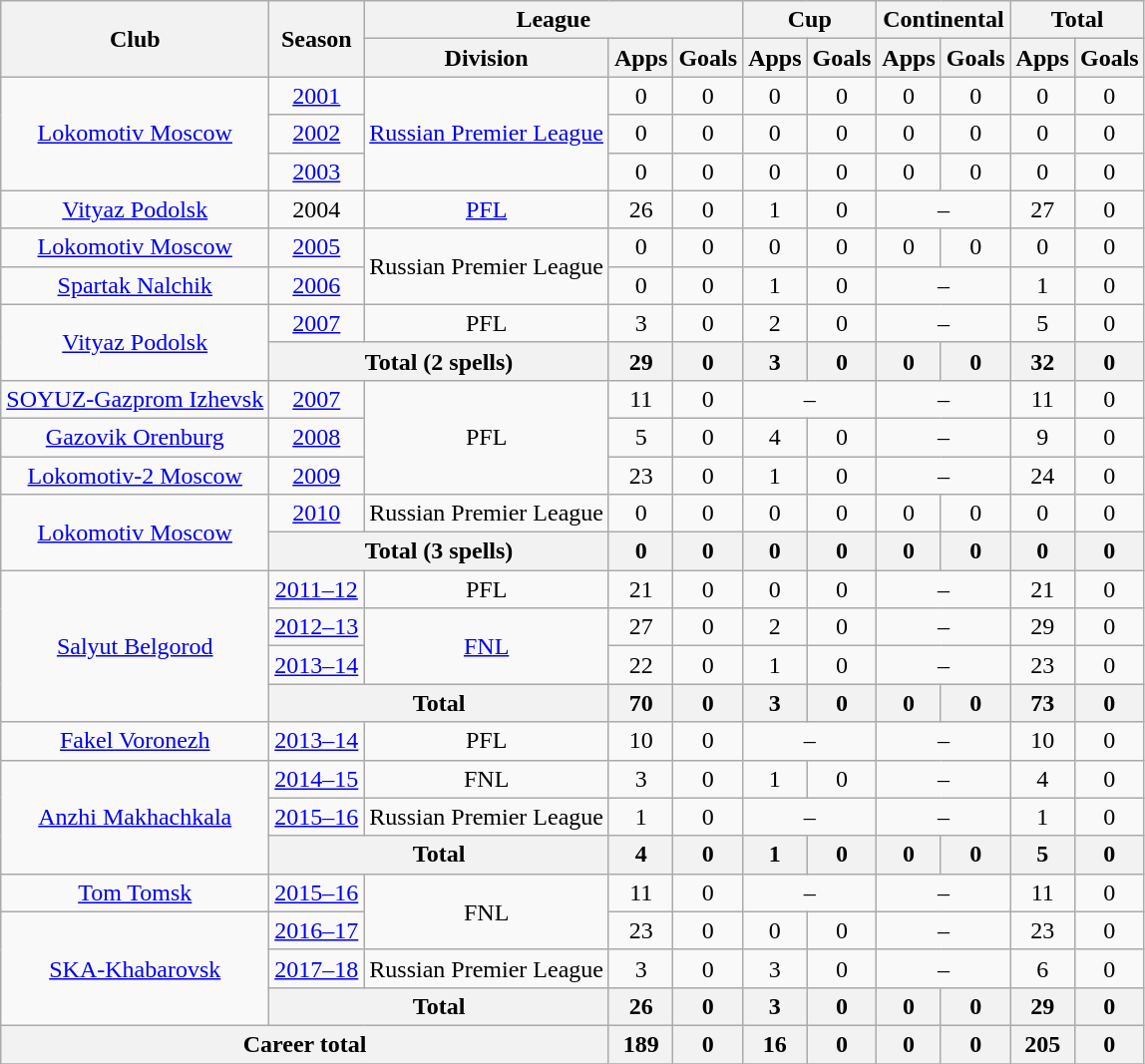<table class="wikitable" style="text-align: center;">
<tr>
<th rowspan=2>Club</th>
<th rowspan=2>Season</th>
<th colspan=3>League</th>
<th colspan=2>Cup</th>
<th colspan=2>Continental</th>
<th colspan=2>Total</th>
</tr>
<tr>
<th>Division</th>
<th>Apps</th>
<th>Goals</th>
<th>Apps</th>
<th>Goals</th>
<th>Apps</th>
<th>Goals</th>
<th>Apps</th>
<th>Goals</th>
</tr>
<tr>
<td rowspan=3><a href='#'>Lokomotiv Moscow</a></td>
<td><a href='#'>2001</a></td>
<td rowspan=3><a href='#'>Russian Premier League</a></td>
<td>0</td>
<td>0</td>
<td>0</td>
<td>0</td>
<td>0</td>
<td>0</td>
<td>0</td>
<td>0</td>
</tr>
<tr>
<td><a href='#'>2002</a></td>
<td>0</td>
<td>0</td>
<td>0</td>
<td>0</td>
<td>0</td>
<td>0</td>
<td>0</td>
<td>0</td>
</tr>
<tr>
<td><a href='#'>2003</a></td>
<td>0</td>
<td>0</td>
<td>0</td>
<td>0</td>
<td>0</td>
<td>0</td>
<td>0</td>
<td>0</td>
</tr>
<tr>
<td><a href='#'>Vityaz Podolsk</a></td>
<td>2004</td>
<td><a href='#'>PFL</a></td>
<td>26</td>
<td>0</td>
<td>1</td>
<td>0</td>
<td colspan=2>–</td>
<td>27</td>
<td>0</td>
</tr>
<tr>
<td><a href='#'>Lokomotiv Moscow</a></td>
<td><a href='#'>2005</a></td>
<td rowspan=2>Russian Premier League</td>
<td>0</td>
<td>0</td>
<td>0</td>
<td>0</td>
<td>0</td>
<td>0</td>
<td>0</td>
<td>0</td>
</tr>
<tr>
<td><a href='#'>Spartak Nalchik</a></td>
<td><a href='#'>2006</a></td>
<td>0</td>
<td>0</td>
<td>1</td>
<td>0</td>
<td colspan=2>–</td>
<td>1</td>
<td>0</td>
</tr>
<tr>
<td rowspan=2><a href='#'>Vityaz Podolsk</a></td>
<td><a href='#'>2007</a></td>
<td>PFL</td>
<td>3</td>
<td>0</td>
<td>2</td>
<td>0</td>
<td colspan=2>–</td>
<td>5</td>
<td>0</td>
</tr>
<tr>
<th colspan=2>Total (2 spells)</th>
<th>29</th>
<th>0</th>
<th>3</th>
<th>0</th>
<th>0</th>
<th>0</th>
<th>32</th>
<th>0</th>
</tr>
<tr>
<td><a href='#'>SOYUZ-Gazprom Izhevsk</a></td>
<td><a href='#'>2007</a></td>
<td rowspan=3>PFL</td>
<td>11</td>
<td>0</td>
<td colspan=2>–</td>
<td colspan=2>–</td>
<td>11</td>
<td>0</td>
</tr>
<tr>
<td><a href='#'>Gazovik Orenburg</a></td>
<td><a href='#'>2008</a></td>
<td>5</td>
<td>0</td>
<td>4</td>
<td>0</td>
<td colspan=2>–</td>
<td>9</td>
<td>0</td>
</tr>
<tr>
<td><a href='#'>Lokomotiv-2 Moscow</a></td>
<td><a href='#'>2009</a></td>
<td>23</td>
<td>0</td>
<td>1</td>
<td>0</td>
<td colspan=2>–</td>
<td>24</td>
<td>0</td>
</tr>
<tr>
<td rowspan=2><a href='#'>Lokomotiv Moscow</a></td>
<td><a href='#'>2010</a></td>
<td>Russian Premier League</td>
<td>0</td>
<td>0</td>
<td>0</td>
<td>0</td>
<td>0</td>
<td>0</td>
<td>0</td>
<td>0</td>
</tr>
<tr>
<th colspan=2>Total (3 spells)</th>
<th>0</th>
<th>0</th>
<th>0</th>
<th>0</th>
<th>0</th>
<th>0</th>
<th>0</th>
<th>0</th>
</tr>
<tr>
<td rowspan=4><a href='#'>Salyut Belgorod</a></td>
<td><a href='#'>2011–12</a></td>
<td>PFL</td>
<td>21</td>
<td>0</td>
<td>0</td>
<td>0</td>
<td colspan=2>–</td>
<td>21</td>
<td>0</td>
</tr>
<tr>
<td><a href='#'>2012–13</a></td>
<td rowspan=2><a href='#'>FNL</a></td>
<td>27</td>
<td>0</td>
<td>2</td>
<td>0</td>
<td colspan=2>–</td>
<td>29</td>
<td>0</td>
</tr>
<tr>
<td><a href='#'>2013–14</a></td>
<td>22</td>
<td>0</td>
<td>1</td>
<td>0</td>
<td colspan=2>–</td>
<td>23</td>
<td>0</td>
</tr>
<tr>
<th colspan=2>Total</th>
<th>70</th>
<th>0</th>
<th>3</th>
<th>0</th>
<th>0</th>
<th>0</th>
<th>73</th>
<th>0</th>
</tr>
<tr>
<td><a href='#'>Fakel Voronezh</a></td>
<td><a href='#'>2013–14</a></td>
<td>PFL</td>
<td>10</td>
<td>0</td>
<td colspan=2>–</td>
<td colspan=2>–</td>
<td>10</td>
<td>0</td>
</tr>
<tr>
<td rowspan=3><a href='#'>Anzhi Makhachkala</a></td>
<td><a href='#'>2014–15</a></td>
<td>FNL</td>
<td>3</td>
<td>0</td>
<td>1</td>
<td>0</td>
<td colspan=2>–</td>
<td>4</td>
<td>0</td>
</tr>
<tr>
<td><a href='#'>2015–16</a></td>
<td>Russian Premier League</td>
<td>1</td>
<td>0</td>
<td colspan=2>–</td>
<td colspan=2>–</td>
<td>1</td>
<td>0</td>
</tr>
<tr>
<th colspan=2>Total</th>
<th>4</th>
<th>0</th>
<th>1</th>
<th>0</th>
<th>0</th>
<th>0</th>
<th>5</th>
<th>0</th>
</tr>
<tr>
<td><a href='#'>Tom Tomsk</a></td>
<td><a href='#'>2015–16</a></td>
<td rowspan=2>FNL</td>
<td>11</td>
<td>0</td>
<td colspan=2>–</td>
<td colspan=2>–</td>
<td>11</td>
<td>0</td>
</tr>
<tr>
<td rowspan=3><a href='#'>SKA-Khabarovsk</a></td>
<td><a href='#'>2016–17</a></td>
<td>23</td>
<td>0</td>
<td>0</td>
<td>0</td>
<td colspan=2>–</td>
<td>23</td>
<td>0</td>
</tr>
<tr>
<td><a href='#'>2017–18</a></td>
<td>Russian Premier League</td>
<td>3</td>
<td>0</td>
<td>3</td>
<td>0</td>
<td colspan=2>–</td>
<td>6</td>
<td>0</td>
</tr>
<tr>
<th colspan=2>Total</th>
<th>26</th>
<th>0</th>
<th>3</th>
<th>0</th>
<th>0</th>
<th>0</th>
<th>29</th>
<th>0</th>
</tr>
<tr>
<th colspan=3>Career total</th>
<th>189</th>
<th>0</th>
<th>16</th>
<th>0</th>
<th>0</th>
<th>0</th>
<th>205</th>
<th>0</th>
</tr>
<tr>
</tr>
</table>
